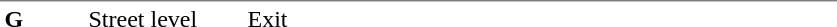<table table border=0 cellspacing=0 cellpadding=3>
<tr>
<td style="border-top:solid 1px gray;" width=50 valign=top><strong>G</strong></td>
<td style="border-top:solid 1px gray;" width=100 valign=top>Street level</td>
<td style="border-top:solid 1px gray;" width=390 valign=top>Exit</td>
</tr>
</table>
